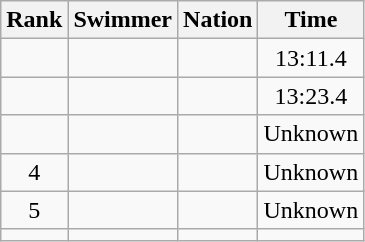<table class="wikitable sortable" style="text-align:center">
<tr>
<th>Rank</th>
<th>Swimmer</th>
<th>Nation</th>
<th>Time</th>
</tr>
<tr>
<td></td>
<td align=left></td>
<td align=left></td>
<td>13:11.4</td>
</tr>
<tr>
<td></td>
<td align=left></td>
<td align=left></td>
<td>13:23.4</td>
</tr>
<tr>
<td></td>
<td align=left></td>
<td align=left></td>
<td>Unknown</td>
</tr>
<tr>
<td>4</td>
<td align=left></td>
<td align=left></td>
<td>Unknown</td>
</tr>
<tr>
<td>5</td>
<td align=left></td>
<td align=left></td>
<td>Unknown</td>
</tr>
<tr>
<td></td>
<td align=left></td>
<td align=left></td>
<td></td>
</tr>
</table>
